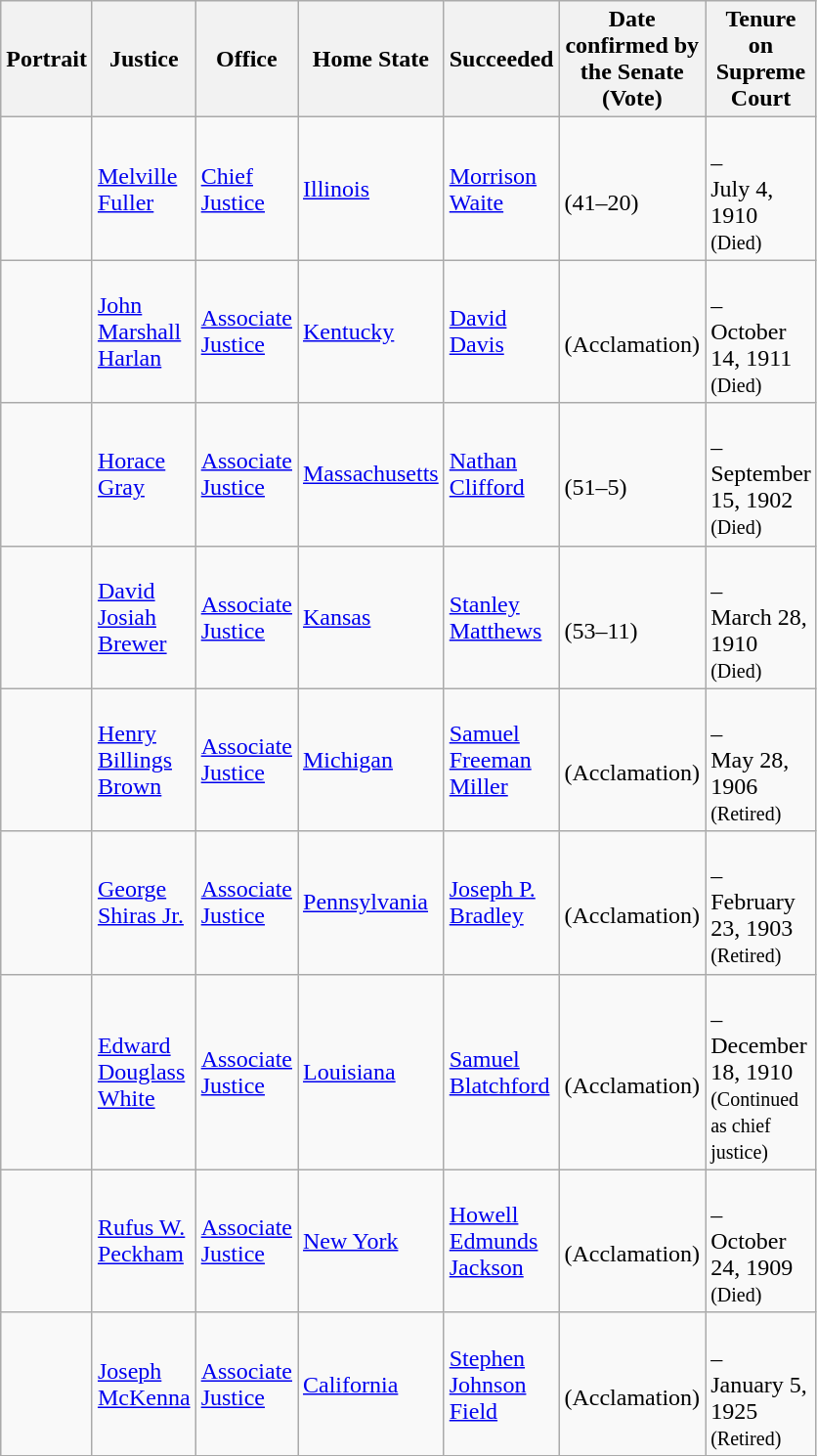<table class="wikitable sortable">
<tr>
<th scope="col" style="width: 10px;">Portrait</th>
<th scope="col" style="width: 10px;">Justice</th>
<th scope="col" style="width: 10px;">Office</th>
<th scope="col" style="width: 10px;">Home State</th>
<th scope="col" style="width: 10px;">Succeeded</th>
<th scope="col" style="width: 10px;">Date confirmed by the Senate<br>(Vote)</th>
<th scope="col" style="width: 10px;">Tenure on Supreme Court</th>
</tr>
<tr>
<td></td>
<td><a href='#'>Melville Fuller</a></td>
<td><a href='#'>Chief Justice</a></td>
<td><a href='#'>Illinois</a></td>
<td><a href='#'>Morrison Waite</a></td>
<td><br>(41–20)</td>
<td><br>–<br>July 4, 1910<br><small>(Died)</small></td>
</tr>
<tr>
<td></td>
<td><a href='#'>John Marshall Harlan</a></td>
<td><a href='#'>Associate Justice</a></td>
<td><a href='#'>Kentucky</a></td>
<td><a href='#'>David Davis</a></td>
<td><br>(Acclamation)</td>
<td><br>–<br>October 14, 1911<br><small>(Died)</small></td>
</tr>
<tr>
<td></td>
<td><a href='#'>Horace Gray</a></td>
<td><a href='#'>Associate Justice</a></td>
<td><a href='#'>Massachusetts</a></td>
<td><a href='#'>Nathan Clifford</a></td>
<td><br>(51–5)</td>
<td><br>–<br>September 15, 1902<br><small>(Died)</small></td>
</tr>
<tr>
<td></td>
<td><a href='#'>David Josiah Brewer</a></td>
<td><a href='#'>Associate Justice</a></td>
<td><a href='#'>Kansas</a></td>
<td><a href='#'>Stanley Matthews</a></td>
<td><br>(53–11)</td>
<td><br>–<br>March 28, 1910<br><small>(Died)</small></td>
</tr>
<tr>
<td></td>
<td><a href='#'>Henry Billings Brown</a></td>
<td><a href='#'>Associate Justice</a></td>
<td><a href='#'>Michigan</a></td>
<td><a href='#'>Samuel Freeman Miller</a></td>
<td><br>(Acclamation)</td>
<td><br>–<br>May 28, 1906<br><small>(Retired)</small></td>
</tr>
<tr>
<td></td>
<td><a href='#'>George Shiras Jr.</a></td>
<td><a href='#'>Associate Justice</a></td>
<td><a href='#'>Pennsylvania</a></td>
<td><a href='#'>Joseph P. Bradley</a></td>
<td><br>(Acclamation)</td>
<td><br>–<br>February 23, 1903<br><small>(Retired)</small></td>
</tr>
<tr>
<td></td>
<td><a href='#'>Edward Douglass White</a></td>
<td><a href='#'>Associate Justice</a></td>
<td><a href='#'>Louisiana</a></td>
<td><a href='#'>Samuel Blatchford</a></td>
<td><br>(Acclamation)</td>
<td><br>–<br>December 18, 1910<br><small><span>(Continued as chief justice)</span></small></td>
</tr>
<tr>
<td></td>
<td><a href='#'>Rufus W. Peckham</a></td>
<td><a href='#'>Associate Justice</a></td>
<td><a href='#'>New York</a></td>
<td><a href='#'>Howell Edmunds Jackson</a></td>
<td><br>(Acclamation)</td>
<td><br>–<br>October 24, 1909<br><small>(Died)</small></td>
</tr>
<tr>
<td></td>
<td><a href='#'>Joseph McKenna</a></td>
<td><a href='#'>Associate Justice</a></td>
<td><a href='#'>California</a></td>
<td><a href='#'>Stephen Johnson Field</a></td>
<td><br>(Acclamation)</td>
<td><br>–<br>January 5, 1925<br><small>(Retired)</small></td>
</tr>
<tr>
</tr>
</table>
